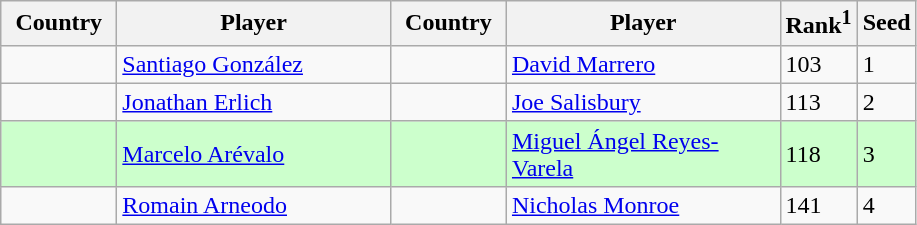<table class="sortable wikitable">
<tr>
<th width="70">Country</th>
<th width="175">Player</th>
<th width="70">Country</th>
<th width="175">Player</th>
<th>Rank<sup>1</sup></th>
<th>Seed</th>
</tr>
<tr>
<td></td>
<td><a href='#'>Santiago González</a></td>
<td></td>
<td><a href='#'>David Marrero</a></td>
<td>103</td>
<td>1</td>
</tr>
<tr>
<td></td>
<td><a href='#'>Jonathan Erlich</a></td>
<td></td>
<td><a href='#'>Joe Salisbury</a></td>
<td>113</td>
<td>2</td>
</tr>
<tr style="background:#cfc;">
<td></td>
<td><a href='#'>Marcelo Arévalo</a></td>
<td></td>
<td><a href='#'>Miguel Ángel Reyes-Varela</a></td>
<td>118</td>
<td>3</td>
</tr>
<tr>
<td></td>
<td><a href='#'>Romain Arneodo</a></td>
<td></td>
<td><a href='#'>Nicholas Monroe</a></td>
<td>141</td>
<td>4</td>
</tr>
</table>
